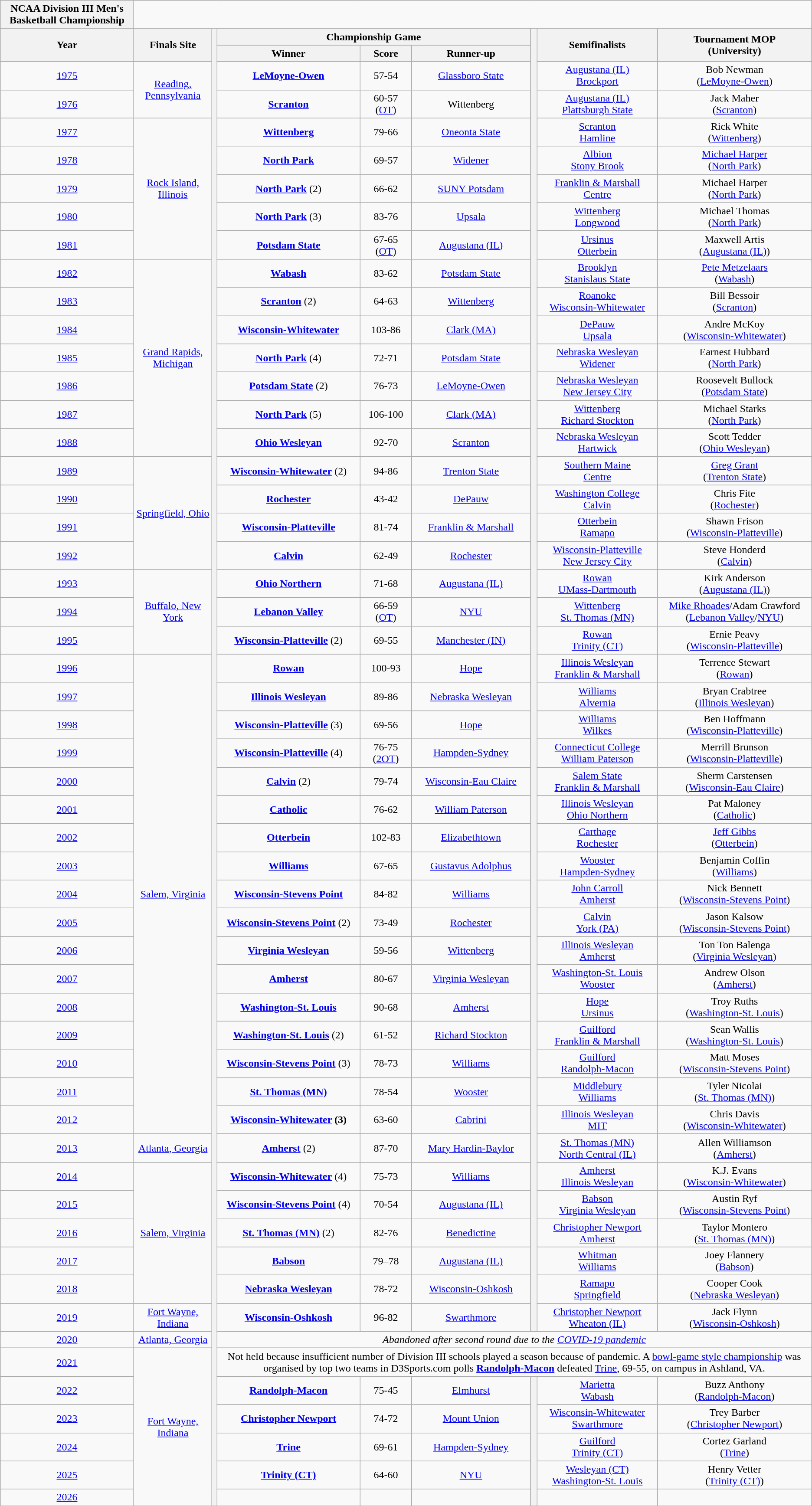<table class="wikitable" style="font-size:100%; text-align: center;">
<tr>
<th style=>NCAA Division III Men's Basketball Championship</th>
</tr>
<tr>
<th rowspan="2">Year</th>
<th rowspan="2">Finals Site</th>
<th rowspan="54"></th>
<th colspan=3>Championship Game</th>
<th rowspan="47"></th>
<th rowspan="2">Semifinalists</th>
<th rowspan="2">Tournament MOP<br>(University)</th>
</tr>
<tr>
<th>Winner</th>
<th>Score</th>
<th>Runner-up</th>
</tr>
<tr>
<td><a href='#'>1975</a></td>
<td rowspan="2"><a href='#'>Reading, Pennsylvania</a></td>
<td><strong><a href='#'>LeMoyne-Owen</a></strong></td>
<td>57-54</td>
<td><a href='#'>Glassboro State</a></td>
<td><a href='#'>Augustana (IL)</a><br><a href='#'>Brockport</a></td>
<td>Bob Newman<br>(<a href='#'>LeMoyne-Owen</a>)</td>
</tr>
<tr>
<td><a href='#'>1976</a></td>
<td><strong><a href='#'>Scranton</a></strong></td>
<td>60-57<br>(<a href='#'>OT</a>)</td>
<td>Wittenberg</td>
<td><a href='#'>Augustana (IL)</a><br><a href='#'>Plattsburgh State</a></td>
<td>Jack Maher<br>(<a href='#'>Scranton</a>)</td>
</tr>
<tr>
<td><a href='#'>1977</a></td>
<td rowspan="5"><a href='#'>Rock Island, Illinois</a></td>
<td><strong><a href='#'>Wittenberg</a></strong></td>
<td>79-66</td>
<td><a href='#'>Oneonta State</a></td>
<td><a href='#'>Scranton</a><br><a href='#'>Hamline</a></td>
<td>Rick White<br>(<a href='#'>Wittenberg</a>)</td>
</tr>
<tr>
<td><a href='#'>1978</a></td>
<td><strong><a href='#'>North Park</a></strong></td>
<td>69-57</td>
<td><a href='#'>Widener</a></td>
<td><a href='#'>Albion</a><br><a href='#'>Stony Brook</a></td>
<td><a href='#'>Michael Harper</a><br>(<a href='#'>North Park</a>)</td>
</tr>
<tr>
<td><a href='#'>1979</a></td>
<td><strong><a href='#'>North Park</a></strong> (2)</td>
<td>66-62</td>
<td><a href='#'>SUNY Potsdam</a></td>
<td><a href='#'>Franklin & Marshall</a><br><a href='#'>Centre</a></td>
<td>Michael Harper<br>(<a href='#'>North Park</a>)</td>
</tr>
<tr>
<td><a href='#'>1980</a></td>
<td><strong><a href='#'>North Park</a></strong> (3)</td>
<td>83-76</td>
<td><a href='#'>Upsala</a></td>
<td><a href='#'>Wittenberg</a><br><a href='#'>Longwood</a></td>
<td>Michael Thomas<br>(<a href='#'>North Park</a>)</td>
</tr>
<tr>
<td><a href='#'>1981</a></td>
<td><strong><a href='#'>Potsdam State</a></strong></td>
<td>67-65<br>(<a href='#'>OT</a>)</td>
<td><a href='#'>Augustana (IL)</a></td>
<td><a href='#'>Ursinus</a><br><a href='#'>Otterbein</a></td>
<td>Maxwell Artis<br>(<a href='#'>Augustana (IL)</a>)</td>
</tr>
<tr>
<td><a href='#'>1982</a></td>
<td rowspan="7"><a href='#'>Grand Rapids, Michigan</a></td>
<td><strong><a href='#'>Wabash</a></strong></td>
<td>83-62</td>
<td><a href='#'>Potsdam State</a></td>
<td><a href='#'>Brooklyn</a><br><a href='#'>Stanislaus State</a></td>
<td><a href='#'>Pete Metzelaars</a><br>(<a href='#'>Wabash</a>)</td>
</tr>
<tr>
<td><a href='#'>1983</a></td>
<td><strong><a href='#'>Scranton</a></strong> (2)</td>
<td>64-63</td>
<td><a href='#'>Wittenberg</a></td>
<td><a href='#'>Roanoke</a><br><a href='#'>Wisconsin-Whitewater</a></td>
<td>Bill Bessoir<br>(<a href='#'>Scranton</a>)</td>
</tr>
<tr>
<td><a href='#'>1984</a></td>
<td><strong><a href='#'>Wisconsin-Whitewater</a></strong></td>
<td>103-86</td>
<td><a href='#'>Clark (MA)</a></td>
<td><a href='#'>DePauw</a><br><a href='#'>Upsala</a></td>
<td>Andre McKoy<br>(<a href='#'>Wisconsin-Whitewater</a>)</td>
</tr>
<tr>
<td><a href='#'>1985</a></td>
<td><strong><a href='#'>North Park</a></strong> (4)</td>
<td>72-71</td>
<td><a href='#'>Potsdam State</a></td>
<td><a href='#'>Nebraska Wesleyan</a><br><a href='#'>Widener</a></td>
<td>Earnest Hubbard<br>(<a href='#'>North Park</a>)</td>
</tr>
<tr>
<td><a href='#'>1986</a></td>
<td><strong><a href='#'>Potsdam State</a></strong> (2)</td>
<td>76-73</td>
<td><a href='#'>LeMoyne-Owen</a></td>
<td><a href='#'>Nebraska Wesleyan</a><br><a href='#'>New Jersey City</a></td>
<td>Roosevelt Bullock<br>(<a href='#'>Potsdam State</a>)</td>
</tr>
<tr>
<td><a href='#'>1987</a></td>
<td><strong><a href='#'>North Park</a></strong> (5)</td>
<td>106-100</td>
<td><a href='#'>Clark (MA)</a></td>
<td><a href='#'>Wittenberg</a><br><a href='#'>Richard Stockton</a></td>
<td>Michael Starks<br>(<a href='#'>North Park</a>)</td>
</tr>
<tr>
<td><a href='#'>1988</a></td>
<td><strong><a href='#'>Ohio Wesleyan</a></strong></td>
<td>92-70</td>
<td><a href='#'>Scranton</a></td>
<td><a href='#'>Nebraska Wesleyan</a><br><a href='#'>Hartwick</a></td>
<td>Scott Tedder<br>(<a href='#'>Ohio Wesleyan</a>)</td>
</tr>
<tr>
<td><a href='#'>1989</a></td>
<td rowspan="4"><a href='#'>Springfield, Ohio</a></td>
<td><strong><a href='#'>Wisconsin-Whitewater</a></strong> (2)</td>
<td>94-86</td>
<td><a href='#'>Trenton State</a></td>
<td><a href='#'>Southern Maine</a><br><a href='#'>Centre</a></td>
<td><a href='#'>Greg Grant</a><br>(<a href='#'>Trenton State</a>)</td>
</tr>
<tr>
<td><a href='#'>1990</a></td>
<td><strong><a href='#'>Rochester</a></strong></td>
<td>43-42</td>
<td><a href='#'>DePauw</a></td>
<td><a href='#'>Washington College</a><br><a href='#'>Calvin</a></td>
<td>Chris Fite<br>(<a href='#'>Rochester</a>)</td>
</tr>
<tr>
<td><a href='#'>1991</a></td>
<td><strong><a href='#'>Wisconsin-Platteville</a></strong></td>
<td>81-74</td>
<td><a href='#'>Franklin & Marshall</a></td>
<td><a href='#'>Otterbein</a><br><a href='#'>Ramapo</a></td>
<td>Shawn Frison<br>(<a href='#'>Wisconsin-Platteville</a>)</td>
</tr>
<tr>
<td><a href='#'>1992</a></td>
<td><strong><a href='#'>Calvin</a></strong></td>
<td>62-49</td>
<td><a href='#'>Rochester</a></td>
<td><a href='#'>Wisconsin-Platteville</a><br><a href='#'>New Jersey City</a></td>
<td>Steve Honderd<br>(<a href='#'>Calvin</a>)</td>
</tr>
<tr>
<td><a href='#'>1993</a></td>
<td rowspan="3"><a href='#'>Buffalo, New York</a></td>
<td><strong><a href='#'>Ohio Northern</a></strong></td>
<td>71-68</td>
<td><a href='#'>Augustana (IL)</a></td>
<td><a href='#'>Rowan</a><br><a href='#'>UMass-Dartmouth</a></td>
<td>Kirk Anderson<br>(<a href='#'>Augustana (IL)</a>)</td>
</tr>
<tr>
<td><a href='#'>1994</a></td>
<td><strong><a href='#'>Lebanon Valley</a></strong></td>
<td>66-59<br>(<a href='#'>OT</a>)</td>
<td><a href='#'>NYU</a></td>
<td><a href='#'>Wittenberg</a><br><a href='#'>St. Thomas (MN)</a></td>
<td><a href='#'>Mike Rhoades</a>/Adam Crawford<br>(<a href='#'>Lebanon Valley</a>/<a href='#'>NYU</a>)</td>
</tr>
<tr>
<td><a href='#'>1995</a></td>
<td><strong><a href='#'>Wisconsin-Platteville</a></strong> (2)</td>
<td>69-55</td>
<td><a href='#'>Manchester (IN)</a></td>
<td><a href='#'>Rowan</a><br><a href='#'>Trinity (CT)</a></td>
<td>Ernie Peavy<br>(<a href='#'>Wisconsin-Platteville</a>)</td>
</tr>
<tr>
<td><a href='#'>1996</a></td>
<td rowspan="17"><a href='#'>Salem, Virginia</a></td>
<td><strong><a href='#'>Rowan</a></strong></td>
<td>100-93</td>
<td><a href='#'>Hope</a></td>
<td><a href='#'>Illinois Wesleyan</a><br><a href='#'>Franklin & Marshall</a></td>
<td>Terrence Stewart<br>(<a href='#'>Rowan</a>)</td>
</tr>
<tr>
<td><a href='#'>1997</a></td>
<td><strong><a href='#'>Illinois Wesleyan</a></strong></td>
<td>89-86</td>
<td><a href='#'>Nebraska Wesleyan</a></td>
<td><a href='#'>Williams</a><br><a href='#'>Alvernia</a></td>
<td>Bryan Crabtree<br>(<a href='#'>Illinois Wesleyan</a>)</td>
</tr>
<tr>
<td><a href='#'>1998</a></td>
<td><strong><a href='#'>Wisconsin-Platteville</a></strong> (3)</td>
<td>69-56</td>
<td><a href='#'>Hope</a></td>
<td><a href='#'>Williams</a><br><a href='#'>Wilkes</a></td>
<td>Ben Hoffmann<br>(<a href='#'>Wisconsin-Platteville</a>)</td>
</tr>
<tr>
<td><a href='#'>1999</a></td>
<td><strong><a href='#'>Wisconsin-Platteville</a></strong> (4)</td>
<td>76-75<br>(<a href='#'>2OT</a>)</td>
<td><a href='#'>Hampden-Sydney</a></td>
<td><a href='#'>Connecticut College</a><br><a href='#'>William Paterson</a></td>
<td>Merrill Brunson<br>(<a href='#'>Wisconsin-Platteville</a>)</td>
</tr>
<tr>
<td><a href='#'>2000</a></td>
<td><strong><a href='#'>Calvin</a></strong> (2)</td>
<td>79-74</td>
<td><a href='#'>Wisconsin-Eau Claire</a></td>
<td><a href='#'>Salem State</a><br><a href='#'>Franklin & Marshall</a></td>
<td>Sherm Carstensen<br>(<a href='#'>Wisconsin-Eau Claire</a>)</td>
</tr>
<tr>
<td><a href='#'>2001</a></td>
<td><strong><a href='#'>Catholic</a></strong></td>
<td>76-62</td>
<td><a href='#'>William Paterson</a></td>
<td><a href='#'>Illinois Wesleyan</a><br><a href='#'>Ohio Northern</a></td>
<td>Pat Maloney<br>(<a href='#'>Catholic</a>)</td>
</tr>
<tr>
<td><a href='#'>2002</a></td>
<td><strong><a href='#'>Otterbein</a></strong></td>
<td>102-83</td>
<td><a href='#'>Elizabethtown</a></td>
<td><a href='#'>Carthage</a><br><a href='#'>Rochester</a></td>
<td><a href='#'>Jeff Gibbs</a><br>(<a href='#'>Otterbein</a>)</td>
</tr>
<tr>
<td><a href='#'>2003</a></td>
<td><strong><a href='#'>Williams</a></strong></td>
<td>67-65</td>
<td><a href='#'>Gustavus Adolphus</a></td>
<td><a href='#'>Wooster</a><br><a href='#'>Hampden-Sydney</a></td>
<td>Benjamin Coffin<br>(<a href='#'>Williams</a>)</td>
</tr>
<tr>
<td><a href='#'>2004</a></td>
<td><strong><a href='#'>Wisconsin-Stevens Point</a></strong></td>
<td>84-82</td>
<td><a href='#'>Williams</a></td>
<td><a href='#'>John Carroll</a><br><a href='#'>Amherst</a></td>
<td>Nick Bennett<br>(<a href='#'>Wisconsin-Stevens Point</a>)</td>
</tr>
<tr>
<td><a href='#'>2005</a></td>
<td><strong><a href='#'>Wisconsin-Stevens Point</a></strong> (2)</td>
<td>73-49</td>
<td><a href='#'>Rochester</a></td>
<td><a href='#'>Calvin</a><br><a href='#'>York (PA)</a></td>
<td>Jason Kalsow<br>(<a href='#'>Wisconsin-Stevens Point</a>)</td>
</tr>
<tr>
<td><a href='#'>2006</a></td>
<td><strong><a href='#'>Virginia Wesleyan</a></strong></td>
<td>59-56</td>
<td><a href='#'>Wittenberg</a></td>
<td><a href='#'>Illinois Wesleyan</a><br><a href='#'>Amherst</a></td>
<td>Ton Ton Balenga<br>(<a href='#'>Virginia Wesleyan</a>)</td>
</tr>
<tr>
<td><a href='#'>2007</a></td>
<td><strong><a href='#'>Amherst</a></strong></td>
<td>80-67</td>
<td><a href='#'>Virginia Wesleyan</a></td>
<td><a href='#'>Washington-St. Louis</a><br><a href='#'>Wooster</a></td>
<td>Andrew Olson<br>(<a href='#'>Amherst</a>)</td>
</tr>
<tr>
<td><a href='#'>2008</a></td>
<td><strong><a href='#'>Washington-St. Louis</a></strong></td>
<td>90-68</td>
<td><a href='#'>Amherst</a></td>
<td><a href='#'>Hope</a><br><a href='#'>Ursinus</a></td>
<td>Troy Ruths<br>(<a href='#'>Washington-St. Louis</a>)</td>
</tr>
<tr>
<td><a href='#'>2009</a></td>
<td><strong><a href='#'>Washington-St. Louis</a></strong> (2)</td>
<td>61-52</td>
<td><a href='#'>Richard Stockton</a></td>
<td><a href='#'>Guilford</a><br><a href='#'>Franklin & Marshall</a></td>
<td>Sean Wallis<br>(<a href='#'>Washington-St. Louis</a>)</td>
</tr>
<tr>
<td><a href='#'>2010</a></td>
<td><strong><a href='#'>Wisconsin-Stevens Point</a></strong> (3)</td>
<td>78-73</td>
<td><a href='#'>Williams</a></td>
<td><a href='#'>Guilford</a><br><a href='#'>Randolph-Macon</a></td>
<td>Matt Moses<br>(<a href='#'>Wisconsin-Stevens Point</a>)</td>
</tr>
<tr>
<td><a href='#'>2011</a></td>
<td><strong><a href='#'>St. Thomas (MN)</a></strong></td>
<td>78-54</td>
<td><a href='#'>Wooster</a></td>
<td><a href='#'>Middlebury</a><br><a href='#'>Williams</a></td>
<td>Tyler Nicolai<br>(<a href='#'>St. Thomas (MN)</a>)</td>
</tr>
<tr>
<td><a href='#'>2012</a></td>
<td><strong><a href='#'>Wisconsin-Whitewater</a> (3)</strong></td>
<td>63-60</td>
<td><a href='#'>Cabrini</a></td>
<td><a href='#'>Illinois Wesleyan</a><br><a href='#'>MIT</a></td>
<td>Chris Davis<br>(<a href='#'>Wisconsin-Whitewater</a>)</td>
</tr>
<tr>
<td><a href='#'>2013</a></td>
<td><a href='#'>Atlanta, Georgia</a></td>
<td><strong><a href='#'>Amherst</a></strong> (2)</td>
<td>87-70</td>
<td><a href='#'>Mary Hardin-Baylor</a></td>
<td><a href='#'>St. Thomas (MN)</a><br><a href='#'>North Central (IL)</a></td>
<td>Allen Williamson<br>(<a href='#'>Amherst</a>)</td>
</tr>
<tr>
<td><a href='#'>2014</a></td>
<td rowspan="5"><a href='#'>Salem, Virginia</a></td>
<td><strong><a href='#'>Wisconsin-Whitewater</a></strong> (4)</td>
<td>75-73</td>
<td><a href='#'>Williams</a></td>
<td><a href='#'>Amherst</a><br><a href='#'>Illinois Wesleyan</a></td>
<td>K.J. Evans<br>(<a href='#'>Wisconsin-Whitewater</a>)</td>
</tr>
<tr>
<td><a href='#'>2015</a></td>
<td><strong><a href='#'>Wisconsin-Stevens Point</a></strong> (4)</td>
<td>70-54</td>
<td><a href='#'>Augustana (IL)</a></td>
<td><a href='#'>Babson</a><br><a href='#'>Virginia Wesleyan</a></td>
<td>Austin Ryf<br>(<a href='#'>Wisconsin-Stevens Point</a>)</td>
</tr>
<tr>
<td><a href='#'>2016</a></td>
<td><strong><a href='#'>St. Thomas (MN)</a></strong> (2)</td>
<td>82-76</td>
<td><a href='#'>Benedictine</a></td>
<td><a href='#'>Christopher Newport</a><br><a href='#'>Amherst</a></td>
<td>Taylor Montero<br>(<a href='#'>St. Thomas (MN)</a>)</td>
</tr>
<tr>
<td><a href='#'>2017</a></td>
<td><strong><a href='#'>Babson</a></strong></td>
<td>79–78</td>
<td><a href='#'>Augustana (IL)</a></td>
<td><a href='#'>Whitman</a><br><a href='#'>Williams</a></td>
<td>Joey Flannery<br>(<a href='#'>Babson</a>)</td>
</tr>
<tr>
<td><a href='#'>2018</a></td>
<td><strong><a href='#'>Nebraska Wesleyan</a></strong></td>
<td>78-72</td>
<td><a href='#'>Wisconsin-Oshkosh</a></td>
<td><a href='#'>Ramapo</a><br><a href='#'>Springfield</a></td>
<td>Cooper Cook<br>(<a href='#'>Nebraska Wesleyan</a>)</td>
</tr>
<tr>
<td><a href='#'>2019</a></td>
<td rowspan="1"><a href='#'>Fort Wayne, Indiana</a></td>
<td><strong><a href='#'>Wisconsin-Oshkosh</a></strong></td>
<td>96-82</td>
<td><a href='#'>Swarthmore</a></td>
<td><a href='#'>Christopher Newport</a><br><a href='#'>Wheaton (IL)</a></td>
<td>Jack Flynn<br>(<a href='#'>Wisconsin-Oshkosh</a>)</td>
</tr>
<tr>
<td><a href='#'>2020</a></td>
<td><a href='#'>Atlanta, Georgia</a></td>
<td colspan=6><em>Abandoned after second round due to the <a href='#'>COVID-19 pandemic</a></em></td>
</tr>
<tr>
<td><a href='#'>2021</a></td>
<td rowspan=6><a href='#'>Fort Wayne, Indiana</a></td>
<td colspan=6>Not held because insufficient number of Division III schools played a season because of pandemic.  A <a href='#'>bowl-game style championship</a> was organised by top two teams in D3Sports.com polls <strong><a href='#'>Randolph-Macon</a></strong> defeated <a href='#'>Trine</a>, 69-55, on campus in Ashland, VA.</td>
</tr>
<tr>
<td><a href='#'>2022</a></td>
<td><strong><a href='#'>Randolph-Macon</a></strong></td>
<td>75-45</td>
<td><a href='#'>Elmhurst</a></td>
<th rowspan="5"></th>
<td><a href='#'>Marietta</a><br><a href='#'>Wabash</a></td>
<td>Buzz Anthony<br>(<a href='#'>Randolph-Macon</a>)</td>
</tr>
<tr>
<td><a href='#'>2023</a></td>
<td><strong><a href='#'>Christopher Newport</a></strong></td>
<td>74-72</td>
<td><a href='#'>Mount Union</a></td>
<td><a href='#'>Wisconsin-Whitewater</a><br><a href='#'>Swarthmore</a></td>
<td>Trey Barber<br>(<a href='#'>Christopher Newport</a>)</td>
</tr>
<tr>
<td><a href='#'>2024</a></td>
<td><strong><a href='#'>Trine</a></strong></td>
<td>69-61</td>
<td><a href='#'>Hampden-Sydney</a></td>
<td><a href='#'>Guilford</a><br><a href='#'>Trinity (CT)</a></td>
<td>Cortez Garland<br>(<a href='#'>Trine</a>)</td>
</tr>
<tr>
<td><a href='#'>2025</a></td>
<td><strong><a href='#'>Trinity (CT)</a></strong></td>
<td>64-60</td>
<td><a href='#'>NYU</a></td>
<td><a href='#'>Wesleyan (CT)</a><br><a href='#'>Washington-St. Louis</a></td>
<td>Henry Vetter<br>(<a href='#'>Trinity (CT)</a>)</td>
</tr>
<tr>
<td><a href='#'>2026</a></td>
<td></td>
<td></td>
<td></td>
<td></td>
<td></td>
</tr>
</table>
